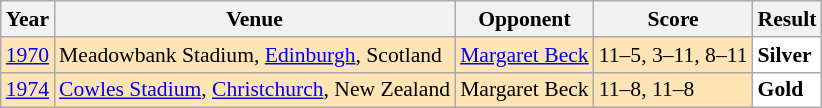<table class="sortable wikitable" style="font-size: 90%;">
<tr>
<th>Year</th>
<th>Venue</th>
<th>Opponent</th>
<th>Score</th>
<th>Result</th>
</tr>
<tr style="background:#FFE4B5">
<td align="center"><a href='#'>1970</a></td>
<td align="left">Meadowbank Stadium, <a href='#'>Edinburgh</a>, Scotland</td>
<td align="left"> <a href='#'>Margaret Beck</a></td>
<td align="left">11–5, 3–11, 8–11</td>
<td style="text-align:left; background:white"> <strong>Silver</strong></td>
</tr>
<tr style="background:#FFE4B5">
<td align="center"><a href='#'>1974</a></td>
<td align="left"><a href='#'>Cowles Stadium</a>, <a href='#'>Christchurch</a>, New Zealand</td>
<td align="left"> Margaret Beck</td>
<td align="left">11–8, 11–8</td>
<td style="text-align:left; background:white"> <strong>Gold</strong></td>
</tr>
</table>
